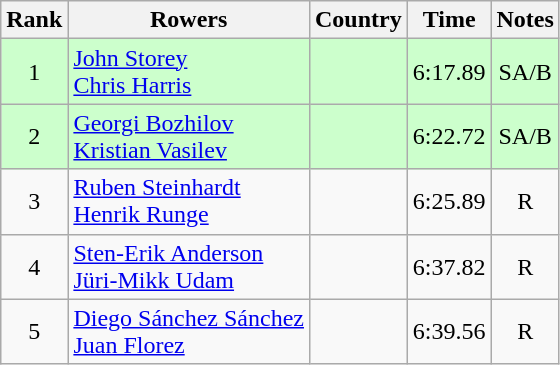<table class="wikitable" style="text-align:center">
<tr>
<th>Rank</th>
<th>Rowers</th>
<th>Country</th>
<th>Time</th>
<th>Notes</th>
</tr>
<tr bgcolor=ccffcc>
<td>1</td>
<td align="left"><a href='#'>John Storey</a><br><a href='#'>Chris Harris</a></td>
<td align="left"></td>
<td>6:17.89</td>
<td>SA/B</td>
</tr>
<tr bgcolor=ccffcc>
<td>2</td>
<td align="left"><a href='#'>Georgi Bozhilov</a><br><a href='#'>Kristian Vasilev</a></td>
<td align="left"></td>
<td>6:22.72</td>
<td>SA/B</td>
</tr>
<tr>
<td>3</td>
<td align="left"><a href='#'>Ruben Steinhardt</a><br><a href='#'>Henrik Runge</a></td>
<td align="left"></td>
<td>6:25.89</td>
<td>R</td>
</tr>
<tr>
<td>4</td>
<td align="left"><a href='#'>Sten-Erik Anderson</a><br><a href='#'>Jüri-Mikk Udam</a></td>
<td align="left"></td>
<td>6:37.82</td>
<td>R</td>
</tr>
<tr>
<td>5</td>
<td align="left"><a href='#'>Diego Sánchez Sánchez</a><br><a href='#'>Juan Florez</a></td>
<td align="left"></td>
<td>6:39.56</td>
<td>R</td>
</tr>
</table>
